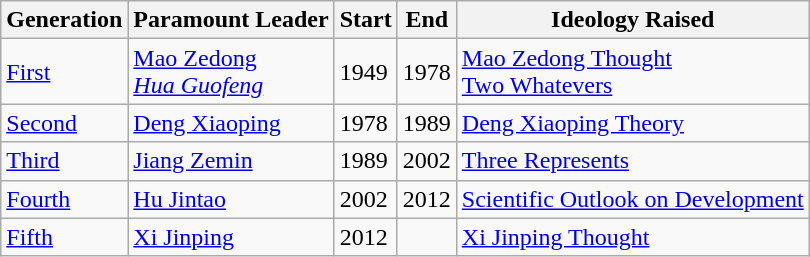<table class="wikitable">
<tr>
<th>Generation</th>
<th>Paramount Leader</th>
<th>Start</th>
<th>End</th>
<th>Ideology Raised</th>
</tr>
<tr>
<td><a href='#'>First</a></td>
<td><a href='#'>Mao Zedong</a><br><em><a href='#'>Hua Guofeng</a></em></td>
<td>1949</td>
<td>1978</td>
<td><a href='#'>Mao Zedong Thought</a><br><a href='#'>Two Whatevers</a></td>
</tr>
<tr>
<td><a href='#'>Second</a></td>
<td><a href='#'>Deng Xiaoping</a></td>
<td>1978</td>
<td>1989</td>
<td><a href='#'>Deng Xiaoping Theory</a></td>
</tr>
<tr>
<td><a href='#'>Third</a></td>
<td><a href='#'>Jiang Zemin</a></td>
<td>1989</td>
<td>2002</td>
<td><a href='#'>Three Represents</a></td>
</tr>
<tr>
<td><a href='#'>Fourth</a></td>
<td><a href='#'>Hu Jintao</a></td>
<td>2002</td>
<td>2012</td>
<td><a href='#'>Scientific Outlook on Development</a></td>
</tr>
<tr>
<td><a href='#'>Fifth</a></td>
<td><a href='#'>Xi Jinping</a></td>
<td>2012</td>
<td></td>
<td><a href='#'>Xi Jinping Thought</a></td>
</tr>
</table>
